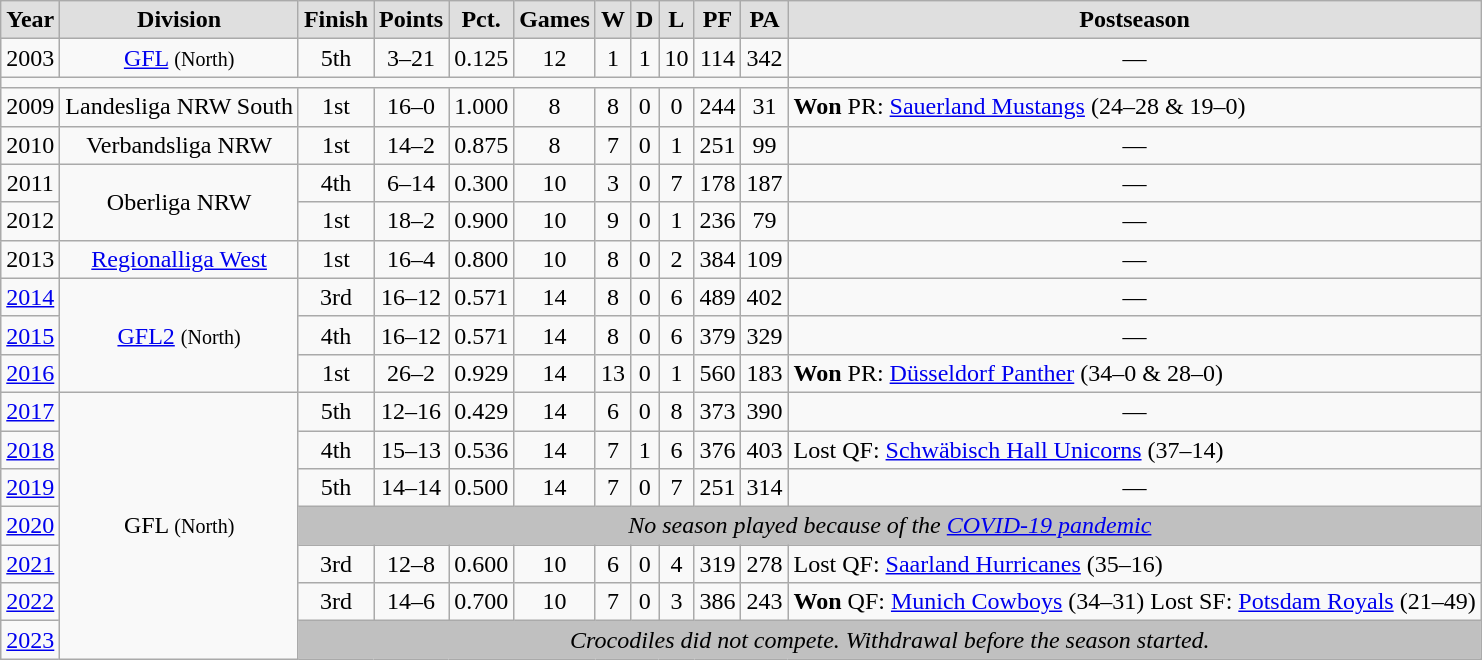<table class="wikitable" style="text-align:center">
<tr style="background:#DFDFDF; font-weight:bold">
<td>Year</td>
<td>Division</td>
<td>Finish</td>
<td>Points</td>
<td>Pct.</td>
<td>Games</td>
<td>W</td>
<td>D</td>
<td>L</td>
<td>PF</td>
<td>PA</td>
<td>Postseason</td>
</tr>
<tr>
<td>2003</td>
<td><a href='#'>GFL</a> <small>(North)</small></td>
<td>5th</td>
<td>3–21</td>
<td>0.125</td>
<td>12</td>
<td>1</td>
<td>1</td>
<td>10</td>
<td>114</td>
<td>342</td>
<td>—</td>
</tr>
<tr>
<td colspan=11></td>
</tr>
<tr>
<td>2009</td>
<td>Landesliga NRW South</td>
<td>1st</td>
<td>16–0</td>
<td>1.000</td>
<td>8</td>
<td>8</td>
<td>0</td>
<td>0</td>
<td>244</td>
<td>31</td>
<td style="text-align:left"><strong>Won</strong> PR: <a href='#'>Sauerland Mustangs</a> (24–28 & 19–0)</td>
</tr>
<tr>
<td>2010</td>
<td>Verbandsliga NRW</td>
<td>1st</td>
<td>14–2</td>
<td>0.875</td>
<td>8</td>
<td>7</td>
<td>0</td>
<td>1</td>
<td>251</td>
<td>99</td>
<td>—</td>
</tr>
<tr>
<td>2011</td>
<td rowspan=2>Oberliga NRW</td>
<td>4th</td>
<td>6–14</td>
<td>0.300</td>
<td>10</td>
<td>3</td>
<td>0</td>
<td>7</td>
<td>178</td>
<td>187</td>
<td>—</td>
</tr>
<tr>
<td>2012</td>
<td>1st</td>
<td>18–2</td>
<td>0.900</td>
<td>10</td>
<td>9</td>
<td>0</td>
<td>1</td>
<td>236</td>
<td>79</td>
<td>—</td>
</tr>
<tr>
<td>2013</td>
<td><a href='#'>Regionalliga West</a></td>
<td>1st</td>
<td>16–4</td>
<td>0.800</td>
<td>10</td>
<td>8</td>
<td>0</td>
<td>2</td>
<td>384</td>
<td>109</td>
<td>—</td>
</tr>
<tr>
<td><a href='#'>2014</a></td>
<td rowspan=3><a href='#'>GFL2</a> <small>(North)</small></td>
<td>3rd</td>
<td>16–12</td>
<td>0.571</td>
<td>14</td>
<td>8</td>
<td>0</td>
<td>6</td>
<td>489</td>
<td>402</td>
<td>—</td>
</tr>
<tr>
<td><a href='#'>2015</a></td>
<td>4th</td>
<td>16–12</td>
<td>0.571</td>
<td>14</td>
<td>8</td>
<td>0</td>
<td>6</td>
<td>379</td>
<td>329</td>
<td>—</td>
</tr>
<tr>
<td><a href='#'>2016</a></td>
<td>1st</td>
<td>26–2</td>
<td>0.929</td>
<td>14</td>
<td>13</td>
<td>0</td>
<td>1</td>
<td>560</td>
<td>183</td>
<td style="text-align:left"><strong>Won</strong> PR: <a href='#'>Düsseldorf Panther</a> (34–0 & 28–0)</td>
</tr>
<tr>
<td><a href='#'>2017</a></td>
<td rowspan=7>GFL <small>(North)</small></td>
<td>5th</td>
<td>12–16</td>
<td>0.429</td>
<td>14</td>
<td>6</td>
<td>0</td>
<td>8</td>
<td>373</td>
<td>390</td>
<td>—</td>
</tr>
<tr>
<td><a href='#'>2018</a></td>
<td>4th</td>
<td>15–13</td>
<td>0.536</td>
<td>14</td>
<td>7</td>
<td>1</td>
<td>6</td>
<td>376</td>
<td>403</td>
<td style="text-align:left">Lost QF: <a href='#'>Schwäbisch Hall Unicorns</a> (37–14)</td>
</tr>
<tr>
<td><a href='#'>2019</a></td>
<td>5th</td>
<td>14–14</td>
<td>0.500</td>
<td>14</td>
<td>7</td>
<td>0</td>
<td>7</td>
<td>251</td>
<td>314</td>
<td>—</td>
</tr>
<tr>
<td><a href='#'>2020</a></td>
<td colspan=10 style="background:#C0C0C0"><em>No season played because of the <a href='#'>COVID-19 pandemic</a></em></td>
</tr>
<tr>
<td><a href='#'>2021</a></td>
<td>3rd</td>
<td>12–8</td>
<td>0.600</td>
<td>10</td>
<td>6</td>
<td>0</td>
<td>4</td>
<td>319</td>
<td>278</td>
<td style="text-align:left">Lost QF: <a href='#'>Saarland Hurricanes</a> (35–16)</td>
</tr>
<tr>
<td><a href='#'>2022</a></td>
<td>3rd</td>
<td>14–6</td>
<td>0.700</td>
<td>10</td>
<td>7</td>
<td>0</td>
<td>3</td>
<td>386</td>
<td>243</td>
<td style="text-align:left"><strong>Won</strong> QF: <a href='#'>Munich Cowboys</a> (34–31)  Lost SF: <a href='#'>Potsdam Royals</a> (21–49)</td>
</tr>
<tr>
<td><a href='#'>2023</a></td>
<td colspan=10 style="background:#C0C0C0"><em>Crocodiles did not compete. Withdrawal before the season started.</em></td>
</tr>
</table>
